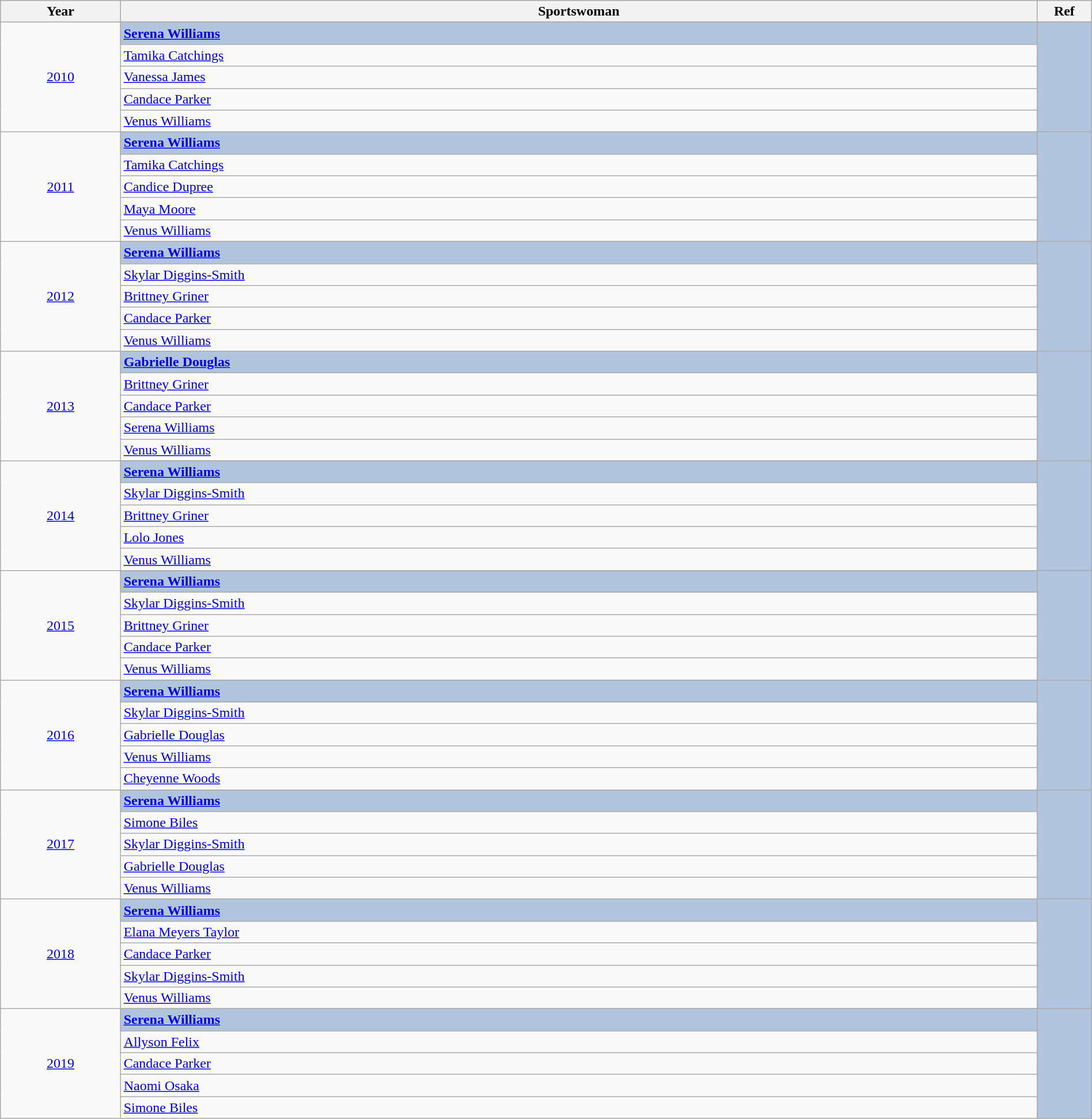<table class="wikitable" style="width:100%;">
<tr style="background:#bebebe;">
<th style="width:11%;">Year</th>
<th style="width:84%;">Sportswoman</th>
<th style="width:5%;">Ref</th>
</tr>
<tr>
<td rowspan="6" align="center"><a href='#'>2010</a></td>
</tr>
<tr style="background:#B0C4DE">
<td><strong><a href='#'>Serena Williams</a></strong></td>
<td rowspan="6" align="center"></td>
</tr>
<tr>
<td><a href='#'>Tamika Catchings</a></td>
</tr>
<tr>
<td><a href='#'>Vanessa James</a></td>
</tr>
<tr>
<td><a href='#'>Candace Parker</a></td>
</tr>
<tr>
<td><a href='#'>Venus Williams</a></td>
</tr>
<tr>
<td rowspan="6" align="center"><a href='#'>2011</a></td>
</tr>
<tr style="background:#B0C4DE">
<td><strong><a href='#'>Serena Williams</a></strong></td>
<td rowspan="6" align="center"></td>
</tr>
<tr>
<td><a href='#'>Tamika Catchings</a></td>
</tr>
<tr>
<td><a href='#'>Candice Dupree</a></td>
</tr>
<tr>
<td><a href='#'>Maya Moore</a></td>
</tr>
<tr>
<td><a href='#'>Venus Williams</a></td>
</tr>
<tr>
<td rowspan="6" align="center"><a href='#'>2012</a></td>
</tr>
<tr style="background:#B0C4DE">
<td><strong><a href='#'>Serena Williams</a></strong></td>
<td rowspan="6" align="center"></td>
</tr>
<tr>
<td><a href='#'>Skylar Diggins-Smith</a></td>
</tr>
<tr>
<td><a href='#'>Brittney Griner</a></td>
</tr>
<tr>
<td><a href='#'>Candace Parker</a></td>
</tr>
<tr>
<td><a href='#'>Venus Williams</a></td>
</tr>
<tr>
<td rowspan="6" align="center"><a href='#'>2013</a></td>
</tr>
<tr style="background:#B0C4DE">
<td><strong><a href='#'>Gabrielle Douglas</a></strong></td>
<td rowspan="6" align="center"></td>
</tr>
<tr>
<td><a href='#'>Brittney Griner</a></td>
</tr>
<tr>
<td><a href='#'>Candace Parker</a></td>
</tr>
<tr>
<td><a href='#'>Serena Williams</a></td>
</tr>
<tr>
<td><a href='#'>Venus Williams</a></td>
</tr>
<tr>
<td rowspan="6" align="center"><a href='#'>2014</a></td>
</tr>
<tr style="background:#B0C4DE">
<td><strong><a href='#'>Serena Williams</a></strong></td>
<td rowspan="6" align="center"></td>
</tr>
<tr>
<td><a href='#'>Skylar Diggins-Smith</a></td>
</tr>
<tr>
<td><a href='#'>Brittney Griner</a></td>
</tr>
<tr>
<td><a href='#'>Lolo Jones</a></td>
</tr>
<tr>
<td><a href='#'>Venus Williams</a></td>
</tr>
<tr>
<td rowspan="6" align="center"><a href='#'>2015</a></td>
</tr>
<tr style="background:#B0C4DE">
<td><strong><a href='#'>Serena Williams</a></strong></td>
<td rowspan="6" align="center"></td>
</tr>
<tr>
<td><a href='#'>Skylar Diggins-Smith</a></td>
</tr>
<tr>
<td><a href='#'>Brittney Griner</a></td>
</tr>
<tr>
<td><a href='#'>Candace Parker</a></td>
</tr>
<tr>
<td><a href='#'>Venus Williams</a></td>
</tr>
<tr>
<td rowspan="6" align="center"><a href='#'>2016</a></td>
</tr>
<tr style="background:#B0C4DE">
<td><strong><a href='#'>Serena Williams</a></strong></td>
<td rowspan="6" align="center"></td>
</tr>
<tr>
<td><a href='#'>Skylar Diggins-Smith</a></td>
</tr>
<tr>
<td><a href='#'>Gabrielle Douglas</a></td>
</tr>
<tr>
<td><a href='#'>Venus Williams</a></td>
</tr>
<tr>
<td><a href='#'>Cheyenne Woods</a></td>
</tr>
<tr>
<td rowspan="6" align="center"><a href='#'>2017</a></td>
</tr>
<tr style="background:#B0C4DE">
<td><strong><a href='#'>Serena Williams</a></strong></td>
<td rowspan="6" align="center"></td>
</tr>
<tr>
<td><a href='#'>Simone Biles</a></td>
</tr>
<tr>
<td><a href='#'>Skylar Diggins-Smith</a></td>
</tr>
<tr>
<td><a href='#'>Gabrielle Douglas</a></td>
</tr>
<tr>
<td><a href='#'>Venus Williams</a></td>
</tr>
<tr>
<td rowspan="6" align="center"><a href='#'>2018</a></td>
</tr>
<tr style="background:#B0C4DE">
<td><strong><a href='#'>Serena Williams</a></strong></td>
<td rowspan="6" align="center"></td>
</tr>
<tr>
<td><a href='#'>Elana Meyers Taylor</a></td>
</tr>
<tr>
<td><a href='#'>Candace Parker</a></td>
</tr>
<tr>
<td><a href='#'>Skylar Diggins-Smith</a></td>
</tr>
<tr>
<td><a href='#'>Venus Williams</a></td>
</tr>
<tr>
<td rowspan="6" align="center"><a href='#'>2019</a></td>
</tr>
<tr style="background:#B0C4DE">
<td><strong><a href='#'>Serena Williams</a></strong></td>
<td rowspan="6" align="center"></td>
</tr>
<tr>
<td><a href='#'>Allyson Felix</a></td>
</tr>
<tr>
<td><a href='#'>Candace Parker</a></td>
</tr>
<tr>
<td><a href='#'>Naomi Osaka</a></td>
</tr>
<tr>
<td><a href='#'>Simone Biles</a></td>
</tr>
</table>
